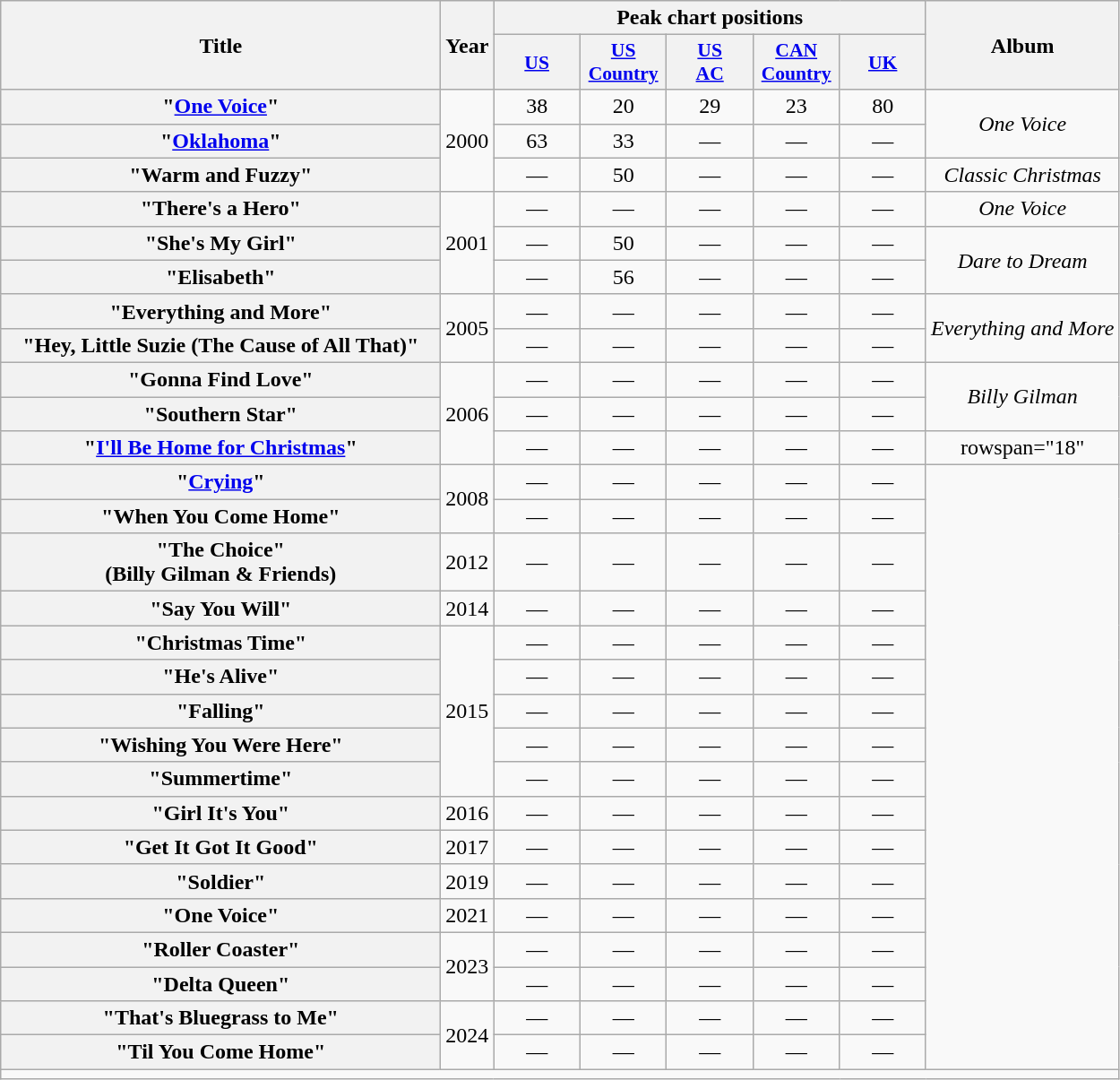<table class="wikitable plainrowheaders" style="text-align:center;">
<tr>
<th rowspan="2" style="width:20em;">Title</th>
<th rowspan="2" style="width:1em;">Year</th>
<th colspan="5">Peak chart positions</th>
<th rowspan="2">Album</th>
</tr>
<tr>
<th scope="col" style="width:4em;font-size:90%;"><a href='#'>US</a><br></th>
<th scope="col" style="width:4em;font-size:90%;"><a href='#'>US Country</a><br></th>
<th scope="col" style="width:4em;font-size:90%;"><a href='#'>US<br>AC</a><br></th>
<th scope="col" style="width:4em;font-size:90%;"><a href='#'>CAN Country</a><br></th>
<th scope="col" style="width:4em;font-size:90%;"><a href='#'>UK</a><br></th>
</tr>
<tr>
<th scope="row">"<a href='#'>One Voice</a>"</th>
<td rowspan="3">2000</td>
<td>38</td>
<td>20</td>
<td>29</td>
<td>23</td>
<td>80</td>
<td rowspan="2"><em>One Voice</em></td>
</tr>
<tr>
<th scope="row">"<a href='#'>Oklahoma</a>"</th>
<td>63</td>
<td>33</td>
<td>—</td>
<td>—</td>
<td>—</td>
</tr>
<tr>
<th scope="row">"Warm and Fuzzy"</th>
<td>—</td>
<td>50</td>
<td>—</td>
<td>—</td>
<td>—</td>
<td><em>Classic Christmas</em></td>
</tr>
<tr>
<th scope="row">"There's a Hero"</th>
<td rowspan="3">2001</td>
<td>—</td>
<td>—</td>
<td>—</td>
<td>—</td>
<td>—</td>
<td><em>One Voice</em></td>
</tr>
<tr>
<th scope="row">"She's My Girl"</th>
<td>—</td>
<td>50</td>
<td>—</td>
<td>—</td>
<td>—</td>
<td rowspan="2"><em>Dare to Dream</em></td>
</tr>
<tr>
<th scope="row">"Elisabeth"</th>
<td>—</td>
<td>56</td>
<td>—</td>
<td>—</td>
<td>—</td>
</tr>
<tr>
<th scope="row">"Everything and More"</th>
<td rowspan="2">2005</td>
<td>—</td>
<td>—</td>
<td>—</td>
<td>—</td>
<td>—</td>
<td rowspan="2"><em>Everything and More</em></td>
</tr>
<tr>
<th scope="row">"Hey, Little Suzie (The Cause of All That)"</th>
<td>—</td>
<td>—</td>
<td>—</td>
<td>—</td>
<td>—</td>
</tr>
<tr>
<th scope="row">"Gonna Find Love"</th>
<td rowspan="3">2006</td>
<td>—</td>
<td>—</td>
<td>—</td>
<td>—</td>
<td>—</td>
<td rowspan="2"><em>Billy Gilman</em></td>
</tr>
<tr>
<th scope="row">"Southern Star"</th>
<td>—</td>
<td>—</td>
<td>—</td>
<td>—</td>
<td>—</td>
</tr>
<tr>
<th scope="row">"<a href='#'>I'll Be Home for Christmas</a>"</th>
<td>—</td>
<td>—</td>
<td>—</td>
<td>—</td>
<td>—</td>
<td>rowspan="18" </td>
</tr>
<tr>
<th scope="row">"<a href='#'>Crying</a>"</th>
<td rowspan="2">2008</td>
<td>—</td>
<td>—</td>
<td>—</td>
<td>—</td>
<td>—</td>
</tr>
<tr>
<th scope="row">"When You Come Home"</th>
<td>—</td>
<td>—</td>
<td>—</td>
<td>—</td>
<td>—</td>
</tr>
<tr>
<th scope="row">"The Choice"<br><span>(Billy Gilman & Friends)</span></th>
<td>2012</td>
<td>—</td>
<td>—</td>
<td>—</td>
<td>—</td>
<td>—</td>
</tr>
<tr>
<th scope="row">"Say You Will"</th>
<td>2014</td>
<td>—</td>
<td>—</td>
<td>—</td>
<td>—</td>
<td>—</td>
</tr>
<tr>
<th scope="row">"Christmas Time"</th>
<td rowspan="5">2015</td>
<td>—</td>
<td>—</td>
<td>—</td>
<td>—</td>
<td>—</td>
</tr>
<tr>
<th scope="row">"He's Alive"</th>
<td>—</td>
<td>—</td>
<td>—</td>
<td>—</td>
<td>—</td>
</tr>
<tr>
<th scope="row">"Falling"</th>
<td>—</td>
<td>—</td>
<td>—</td>
<td>—</td>
<td>—</td>
</tr>
<tr>
<th scope="row">"Wishing You Were Here"</th>
<td>—</td>
<td>—</td>
<td>—</td>
<td>—</td>
<td>—</td>
</tr>
<tr>
<th scope="row">"Summertime"</th>
<td>—</td>
<td>—</td>
<td>—</td>
<td>—</td>
<td>—</td>
</tr>
<tr>
<th scope="row">"Girl It's You"</th>
<td>2016</td>
<td>—</td>
<td>—</td>
<td>—</td>
<td>—</td>
<td>—</td>
</tr>
<tr>
<th scope="row">"Get It Got It Good"</th>
<td>2017</td>
<td>—</td>
<td>—</td>
<td>—</td>
<td>—</td>
<td>—</td>
</tr>
<tr>
<th scope="row">"Soldier"</th>
<td>2019</td>
<td>—</td>
<td>—</td>
<td>—</td>
<td>—</td>
<td>—</td>
</tr>
<tr>
<th scope="row">"One Voice"<br></th>
<td>2021</td>
<td>—</td>
<td>—</td>
<td>—</td>
<td>—</td>
<td>—</td>
</tr>
<tr>
<th scope="row">"Roller Coaster"</th>
<td rowspan="2">2023</td>
<td>—</td>
<td>—</td>
<td>—</td>
<td>—</td>
<td>—</td>
</tr>
<tr>
<th scope="row">"Delta Queen"</th>
<td>—</td>
<td>—</td>
<td>—</td>
<td>—</td>
<td>—</td>
</tr>
<tr>
<th scope="row">"That's Bluegrass to Me"<br></th>
<td rowspan="2">2024</td>
<td>—</td>
<td>—</td>
<td>—</td>
<td>—</td>
<td>—</td>
</tr>
<tr>
<th scope="row">"Til You Come Home"</th>
<td>—</td>
<td>—</td>
<td>—</td>
<td>—</td>
<td>—</td>
</tr>
<tr>
<td colspan="8"></td>
</tr>
</table>
